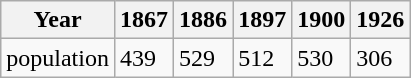<table class="wikitable">
<tr>
<th>Year</th>
<th>1867</th>
<th>1886</th>
<th>1897</th>
<th>1900</th>
<th>1926</th>
</tr>
<tr>
<td>population</td>
<td>439</td>
<td>529</td>
<td>512</td>
<td>530</td>
<td>306</td>
</tr>
</table>
